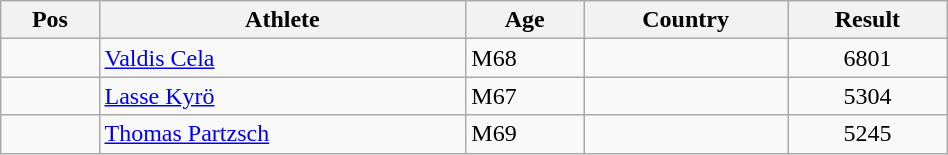<table class="wikitable"  style="text-align:center; width:50%;">
<tr>
<th>Pos</th>
<th>Athlete</th>
<th>Age</th>
<th>Country</th>
<th>Result</th>
</tr>
<tr>
<td align=center></td>
<td align=left><a href='#'>Valdis Cela</a></td>
<td align=left>M68</td>
<td align=left></td>
<td>6801</td>
</tr>
<tr>
<td align=center></td>
<td align=left><a href='#'>Lasse Kyrö</a></td>
<td align=left>M67</td>
<td align=left></td>
<td>5304</td>
</tr>
<tr>
<td align=center></td>
<td align=left><a href='#'>Thomas Partzsch</a></td>
<td align=left>M69</td>
<td align=left></td>
<td>5245</td>
</tr>
</table>
